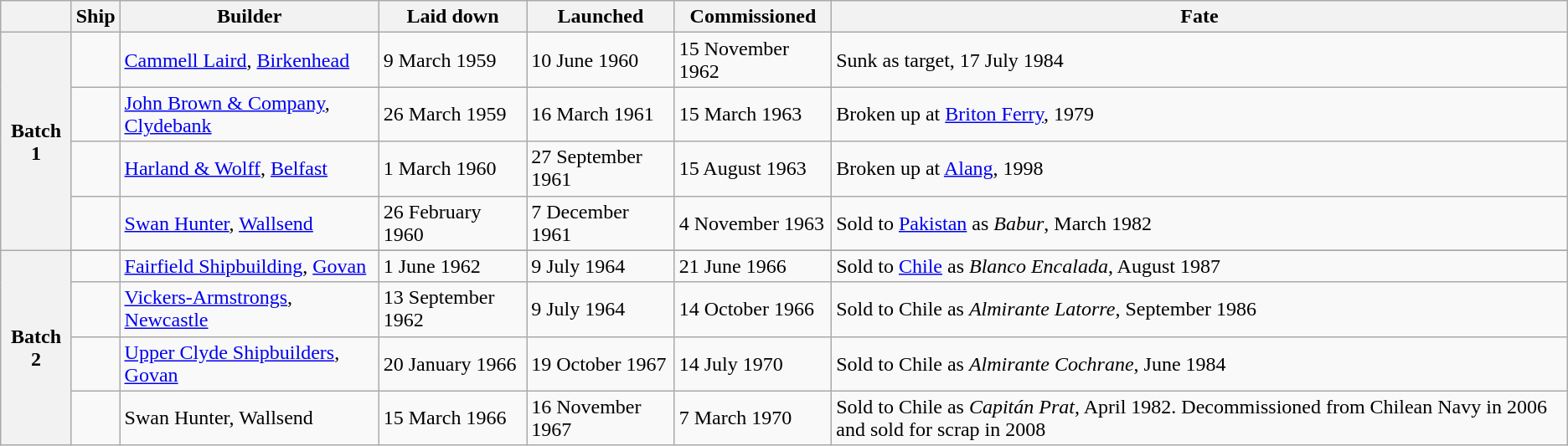<table class="wikitable plainrowheaders">
<tr>
<th></th>
<th scope="col">Ship</th>
<th scope="col">Builder</th>
<th scope="col">Laid down</th>
<th scope="col">Launched</th>
<th scope="col">Commissioned</th>
<th scope="col">Fate</th>
</tr>
<tr>
<th rowspan=4>Batch 1</th>
<td></td>
<td><a href='#'>Cammell Laird</a>, <a href='#'>Birkenhead</a></td>
<td>9 March 1959</td>
<td>10 June 1960</td>
<td>15 November 1962</td>
<td>Sunk as target, 17 July 1984</td>
</tr>
<tr>
<td></td>
<td><a href='#'>John Brown & Company</a>, <a href='#'>Clydebank</a></td>
<td>26 March 1959</td>
<td>16 March 1961</td>
<td>15 March 1963</td>
<td>Broken up at <a href='#'>Briton Ferry</a>, 1979</td>
</tr>
<tr>
<td></td>
<td><a href='#'>Harland & Wolff</a>, <a href='#'>Belfast</a></td>
<td>1 March 1960</td>
<td>27 September 1961</td>
<td>15 August 1963</td>
<td>Broken up at <a href='#'>Alang</a>, 1998</td>
</tr>
<tr>
<td></td>
<td><a href='#'>Swan Hunter</a>, <a href='#'>Wallsend</a></td>
<td>26 February 1960</td>
<td>7 December 1961</td>
<td>4 November 1963</td>
<td>Sold to <a href='#'>Pakistan</a> as <em>Babur</em>, March 1982</td>
</tr>
<tr>
<th rowspan=5>Batch 2</th>
</tr>
<tr>
<td></td>
<td><a href='#'>Fairfield Shipbuilding</a>, <a href='#'>Govan</a></td>
<td>1 June 1962</td>
<td>9 July 1964</td>
<td>21 June 1966</td>
<td>Sold to <a href='#'>Chile</a> as <em>Blanco Encalada</em>, August 1987</td>
</tr>
<tr>
<td></td>
<td><a href='#'>Vickers-Armstrongs</a>, <a href='#'>Newcastle</a></td>
<td>13 September 1962</td>
<td>9 July 1964</td>
<td>14 October 1966</td>
<td>Sold to Chile as <em>Almirante Latorre</em>, September 1986</td>
</tr>
<tr>
<td></td>
<td><a href='#'>Upper Clyde Shipbuilders</a>, <a href='#'>Govan</a></td>
<td>20 January 1966</td>
<td>19 October 1967</td>
<td>14 July 1970</td>
<td>Sold to Chile as <em>Almirante Cochrane</em>, June 1984</td>
</tr>
<tr>
<td></td>
<td>Swan Hunter, Wallsend</td>
<td>15 March 1966</td>
<td>16 November 1967</td>
<td>7 March 1970</td>
<td>Sold to Chile as <em>Capitán Prat</em>, April 1982. Decommissioned from Chilean Navy in 2006 and sold for scrap in 2008</td>
</tr>
</table>
